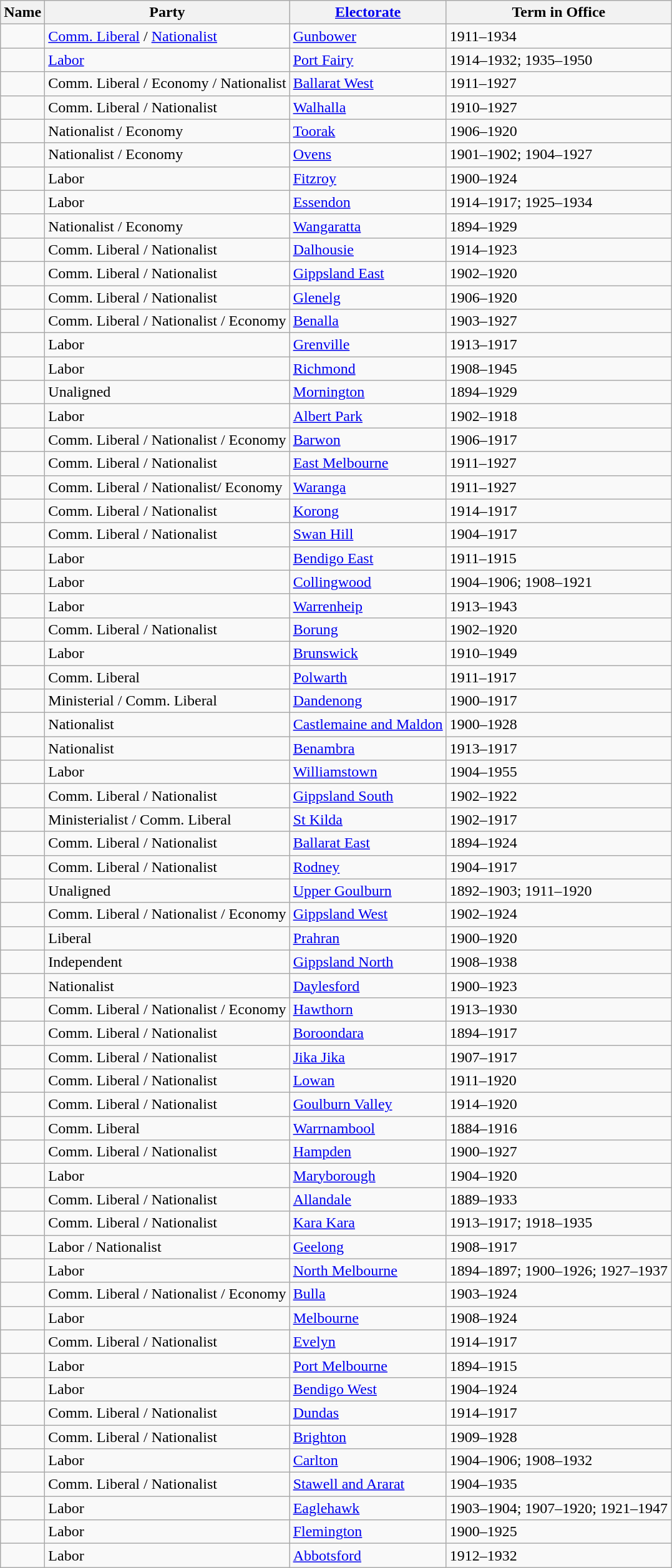<table class="wikitable sortable">
<tr>
<th>Name</th>
<th>Party</th>
<th><a href='#'>Electorate</a></th>
<th>Term in Office</th>
</tr>
<tr>
<td></td>
<td><a href='#'>Comm. Liberal</a> / <a href='#'>Nationalist</a></td>
<td><a href='#'>Gunbower</a></td>
<td>1911–1934</td>
</tr>
<tr>
<td></td>
<td><a href='#'>Labor</a></td>
<td><a href='#'>Port Fairy</a></td>
<td>1914–1932; 1935–1950</td>
</tr>
<tr>
<td></td>
<td>Comm. Liberal / Economy / Nationalist</td>
<td><a href='#'>Ballarat West</a></td>
<td>1911–1927</td>
</tr>
<tr>
<td></td>
<td>Comm. Liberal / Nationalist</td>
<td><a href='#'>Walhalla</a></td>
<td>1910–1927</td>
</tr>
<tr>
<td></td>
<td>Nationalist / Economy</td>
<td><a href='#'>Toorak</a></td>
<td>1906–1920</td>
</tr>
<tr>
<td></td>
<td>Nationalist / Economy</td>
<td><a href='#'>Ovens</a></td>
<td>1901–1902; 1904–1927</td>
</tr>
<tr>
<td></td>
<td>Labor</td>
<td><a href='#'>Fitzroy</a></td>
<td>1900–1924</td>
</tr>
<tr>
<td></td>
<td>Labor</td>
<td><a href='#'>Essendon</a></td>
<td>1914–1917; 1925–1934</td>
</tr>
<tr>
<td></td>
<td>Nationalist / Economy</td>
<td><a href='#'>Wangaratta</a></td>
<td>1894–1929</td>
</tr>
<tr>
<td></td>
<td>Comm. Liberal / Nationalist</td>
<td><a href='#'>Dalhousie</a></td>
<td>1914–1923</td>
</tr>
<tr>
<td></td>
<td>Comm. Liberal / Nationalist</td>
<td><a href='#'>Gippsland East</a></td>
<td>1902–1920</td>
</tr>
<tr>
<td></td>
<td>Comm. Liberal / Nationalist</td>
<td><a href='#'>Glenelg</a></td>
<td>1906–1920</td>
</tr>
<tr>
<td></td>
<td>Comm. Liberal / Nationalist / Economy</td>
<td><a href='#'>Benalla</a></td>
<td>1903–1927</td>
</tr>
<tr>
<td></td>
<td>Labor</td>
<td><a href='#'>Grenville</a></td>
<td>1913–1917</td>
</tr>
<tr>
<td></td>
<td>Labor</td>
<td><a href='#'>Richmond</a></td>
<td>1908–1945</td>
</tr>
<tr>
<td></td>
<td>Unaligned</td>
<td><a href='#'>Mornington</a></td>
<td>1894–1929</td>
</tr>
<tr>
<td></td>
<td>Labor</td>
<td><a href='#'>Albert Park</a></td>
<td>1902–1918</td>
</tr>
<tr>
<td></td>
<td>Comm. Liberal / Nationalist / Economy</td>
<td><a href='#'>Barwon</a></td>
<td>1906–1917</td>
</tr>
<tr>
<td></td>
<td>Comm. Liberal / Nationalist</td>
<td><a href='#'>East Melbourne</a></td>
<td>1911–1927</td>
</tr>
<tr>
<td></td>
<td>Comm. Liberal / Nationalist/ Economy</td>
<td><a href='#'>Waranga</a></td>
<td>1911–1927</td>
</tr>
<tr>
<td></td>
<td>Comm. Liberal / Nationalist</td>
<td><a href='#'>Korong</a></td>
<td>1914–1917</td>
</tr>
<tr>
<td></td>
<td>Comm. Liberal / Nationalist</td>
<td><a href='#'>Swan Hill</a></td>
<td>1904–1917</td>
</tr>
<tr>
<td> </td>
<td>Labor</td>
<td><a href='#'>Bendigo East</a></td>
<td>1911–1915</td>
</tr>
<tr>
<td></td>
<td>Labor</td>
<td><a href='#'>Collingwood</a></td>
<td>1904–1906; 1908–1921</td>
</tr>
<tr>
<td></td>
<td>Labor</td>
<td><a href='#'>Warrenheip</a></td>
<td>1913–1943</td>
</tr>
<tr>
<td></td>
<td>Comm. Liberal / Nationalist</td>
<td><a href='#'>Borung</a></td>
<td>1902–1920</td>
</tr>
<tr>
<td></td>
<td>Labor</td>
<td><a href='#'>Brunswick</a></td>
<td>1910–1949</td>
</tr>
<tr>
<td> </td>
<td>Comm. Liberal</td>
<td><a href='#'>Polwarth</a></td>
<td>1911–1917</td>
</tr>
<tr>
<td></td>
<td>Ministerial / Comm. Liberal</td>
<td><a href='#'>Dandenong</a></td>
<td>1900–1917</td>
</tr>
<tr>
<td></td>
<td>Nationalist</td>
<td><a href='#'>Castlemaine and Maldon</a></td>
<td>1900–1928</td>
</tr>
<tr>
<td> </td>
<td>Nationalist</td>
<td><a href='#'>Benambra</a></td>
<td>1913–1917</td>
</tr>
<tr>
<td></td>
<td>Labor</td>
<td><a href='#'>Williamstown</a></td>
<td>1904–1955</td>
</tr>
<tr>
<td></td>
<td>Comm. Liberal / Nationalist</td>
<td><a href='#'>Gippsland South</a></td>
<td>1902–1922</td>
</tr>
<tr>
<td></td>
<td>Ministerialist / Comm. Liberal</td>
<td><a href='#'>St Kilda</a></td>
<td>1902–1917</td>
</tr>
<tr>
<td></td>
<td>Comm. Liberal / Nationalist</td>
<td><a href='#'>Ballarat East</a></td>
<td>1894–1924</td>
</tr>
<tr>
<td></td>
<td>Comm. Liberal / Nationalist</td>
<td><a href='#'>Rodney</a></td>
<td>1904–1917</td>
</tr>
<tr>
<td></td>
<td>Unaligned</td>
<td><a href='#'>Upper Goulburn</a></td>
<td>1892–1903; 1911–1920</td>
</tr>
<tr>
<td></td>
<td>Comm. Liberal / Nationalist / Economy</td>
<td><a href='#'>Gippsland West</a></td>
<td>1902–1924</td>
</tr>
<tr>
<td></td>
<td>Liberal</td>
<td><a href='#'>Prahran</a></td>
<td>1900–1920</td>
</tr>
<tr>
<td></td>
<td>Independent</td>
<td><a href='#'>Gippsland North</a></td>
<td>1908–1938</td>
</tr>
<tr>
<td></td>
<td>Nationalist</td>
<td><a href='#'>Daylesford</a></td>
<td>1900–1923</td>
</tr>
<tr>
<td></td>
<td>Comm. Liberal / Nationalist / Economy</td>
<td><a href='#'>Hawthorn</a></td>
<td>1913–1930</td>
</tr>
<tr>
<td></td>
<td>Comm. Liberal / Nationalist</td>
<td><a href='#'>Boroondara</a></td>
<td>1894–1917</td>
</tr>
<tr>
<td></td>
<td>Comm. Liberal / Nationalist</td>
<td><a href='#'>Jika Jika</a></td>
<td>1907–1917</td>
</tr>
<tr>
<td></td>
<td>Comm. Liberal / Nationalist</td>
<td><a href='#'>Lowan</a></td>
<td>1911–1920</td>
</tr>
<tr>
<td></td>
<td>Comm. Liberal / Nationalist</td>
<td><a href='#'>Goulburn Valley</a></td>
<td>1914–1920</td>
</tr>
<tr>
<td> </td>
<td>Comm. Liberal</td>
<td><a href='#'>Warrnambool</a></td>
<td>1884–1916</td>
</tr>
<tr>
<td></td>
<td>Comm. Liberal / Nationalist</td>
<td><a href='#'>Hampden</a></td>
<td>1900–1927</td>
</tr>
<tr>
<td></td>
<td>Labor</td>
<td><a href='#'>Maryborough</a></td>
<td>1904–1920</td>
</tr>
<tr>
<td></td>
<td>Comm. Liberal / Nationalist</td>
<td><a href='#'>Allandale</a></td>
<td>1889–1933</td>
</tr>
<tr>
<td></td>
<td>Comm. Liberal / Nationalist</td>
<td><a href='#'>Kara Kara</a></td>
<td>1913–1917; 1918–1935</td>
</tr>
<tr>
<td> </td>
<td>Labor / Nationalist</td>
<td><a href='#'>Geelong</a></td>
<td>1908–1917</td>
</tr>
<tr>
<td></td>
<td>Labor</td>
<td><a href='#'>North Melbourne</a></td>
<td>1894–1897; 1900–1926; 1927–1937</td>
</tr>
<tr>
<td></td>
<td>Comm. Liberal / Nationalist / Economy</td>
<td><a href='#'>Bulla</a></td>
<td>1903–1924</td>
</tr>
<tr>
<td></td>
<td>Labor</td>
<td><a href='#'>Melbourne</a></td>
<td>1908–1924</td>
</tr>
<tr>
<td></td>
<td>Comm. Liberal / Nationalist</td>
<td><a href='#'>Evelyn</a></td>
<td>1914–1917</td>
</tr>
<tr>
<td> </td>
<td>Labor</td>
<td><a href='#'>Port Melbourne</a></td>
<td>1894–1915</td>
</tr>
<tr>
<td></td>
<td>Labor</td>
<td><a href='#'>Bendigo West</a></td>
<td>1904–1924</td>
</tr>
<tr>
<td></td>
<td>Comm. Liberal / Nationalist</td>
<td><a href='#'>Dundas</a></td>
<td>1914–1917</td>
</tr>
<tr>
<td></td>
<td>Comm. Liberal / Nationalist</td>
<td><a href='#'>Brighton</a></td>
<td>1909–1928</td>
</tr>
<tr>
<td></td>
<td>Labor</td>
<td><a href='#'>Carlton</a></td>
<td>1904–1906; 1908–1932</td>
</tr>
<tr>
<td></td>
<td>Comm. Liberal / Nationalist</td>
<td><a href='#'>Stawell and Ararat</a></td>
<td>1904–1935</td>
</tr>
<tr>
<td></td>
<td>Labor</td>
<td><a href='#'>Eaglehawk</a></td>
<td>1903–1904; 1907–1920; 1921–1947</td>
</tr>
<tr>
<td></td>
<td>Labor</td>
<td><a href='#'>Flemington</a></td>
<td>1900–1925</td>
</tr>
<tr>
<td></td>
<td>Labor</td>
<td><a href='#'>Abbotsford</a></td>
<td>1912–1932</td>
</tr>
</table>
